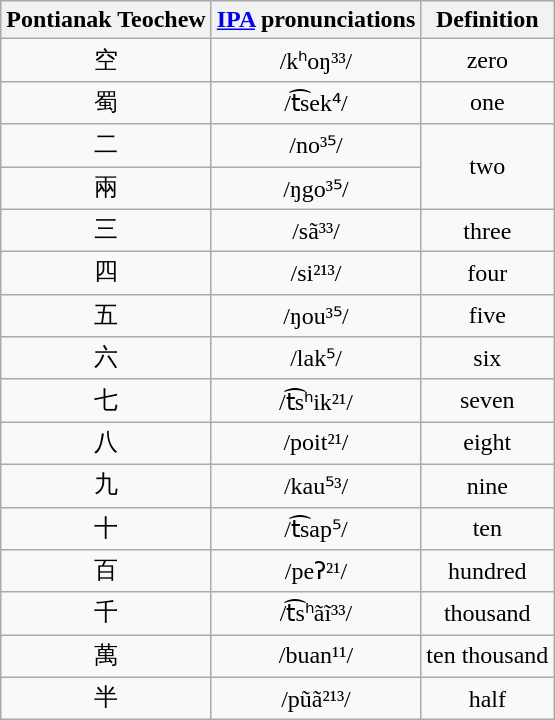<table class="wikitable">
<tr>
<th>Pontianak Teochew</th>
<th><a href='#'>IPA</a> pronunciations</th>
<th>Definition</th>
</tr>
<tr align="center">
<td>空</td>
<td>/kʰoŋ³³/</td>
<td>zero</td>
</tr>
<tr align="center">
<td>蜀</td>
<td>/t͡sek⁴/</td>
<td>one</td>
</tr>
<tr align="center">
<td>二</td>
<td>/no³⁵/</td>
<td rowspan="2">two</td>
</tr>
<tr align="center">
<td>兩</td>
<td>/ŋgo³⁵/</td>
</tr>
<tr align="center">
<td>三</td>
<td>/sã³³/</td>
<td>three</td>
</tr>
<tr align="center">
<td>四</td>
<td>/si²¹³/</td>
<td>four</td>
</tr>
<tr align="center">
<td>五</td>
<td>/ŋou³⁵/</td>
<td>five</td>
</tr>
<tr align="center">
<td>六</td>
<td>/lak⁵/</td>
<td>six</td>
</tr>
<tr align="center">
<td>七</td>
<td>/t͡sʰik²¹/</td>
<td>seven</td>
</tr>
<tr align="center">
<td>八</td>
<td>/poit²¹/</td>
<td>eight</td>
</tr>
<tr align="center">
<td>九</td>
<td>/kau⁵³/</td>
<td>nine</td>
</tr>
<tr align="center">
<td>十</td>
<td>/t͡sap⁵/</td>
<td>ten</td>
</tr>
<tr align="center">
<td>百</td>
<td>/peʔ²¹/</td>
<td>hundred</td>
</tr>
<tr align="center">
<td>千</td>
<td>/t͡sʰãĩ³³/</td>
<td>thousand</td>
</tr>
<tr align="center">
<td>萬</td>
<td>/buan¹¹/</td>
<td>ten thousand</td>
</tr>
<tr align="center">
<td>半</td>
<td>/pũã²¹³/</td>
<td>half</td>
</tr>
</table>
